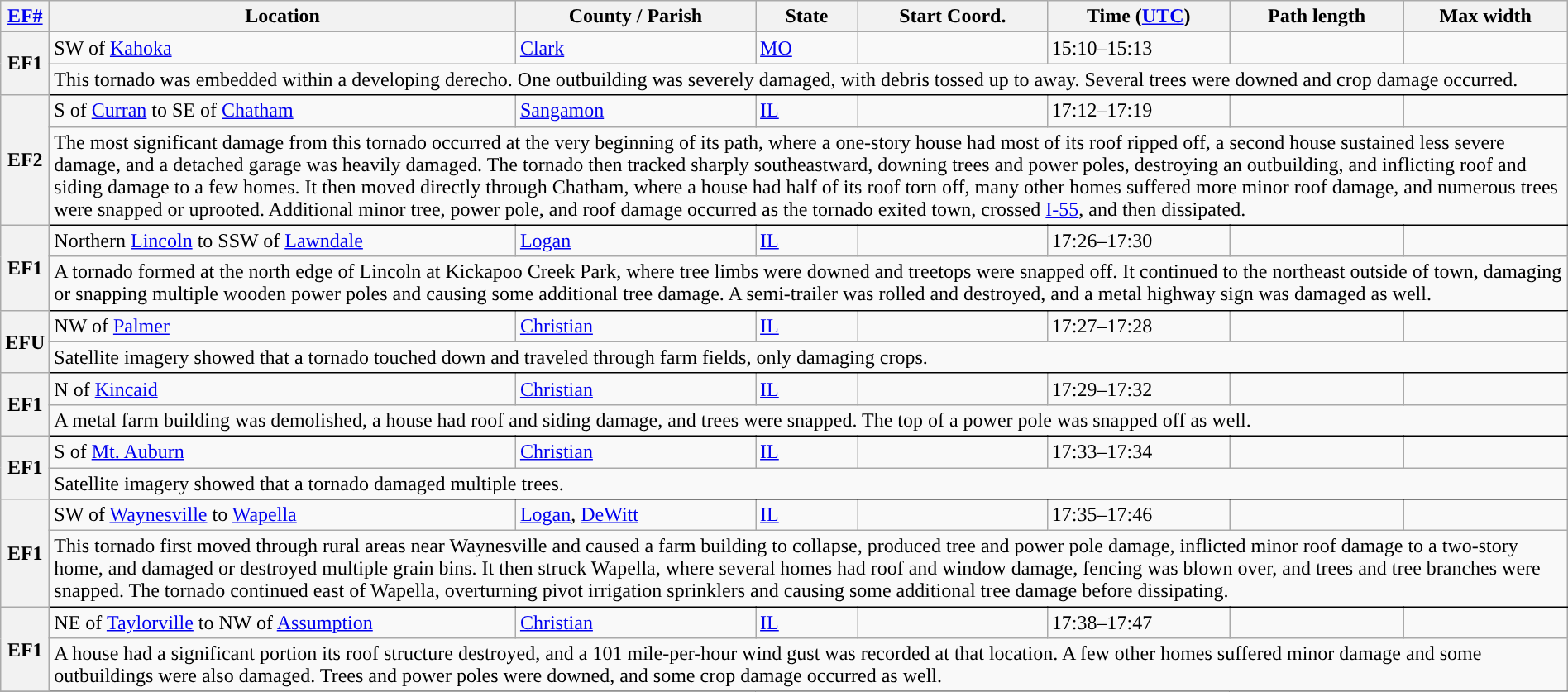<table class="wikitable sortable" style="width:100%;">
<tr>
<th scope="col" width="2%" align="center"><a href='#'>EF#</a></th>
<th scope="col" align="center" class="unsortable">Location</th>
<th scope="col" align="center" class="unsortable">County / Parish</th>
<th scope="col" align="center">State</th>
<th scope="col" align="center">Start Coord.</th>
<th scope="col" align="center">Time (<a href='#'>UTC</a>)</th>
<th scope="col" align="center">Path length</th>
<th scope="col" align="center">Max width</th>
</tr>
<tr>
<th scope="row" rowspan="2" style="background-color:#">EF1</th>
<td>SW of <a href='#'>Kahoka</a></td>
<td><a href='#'>Clark</a></td>
<td><a href='#'>MO</a></td>
<td></td>
<td>15:10–15:13</td>
<td></td>
<td></td>
</tr>
<tr class="expand-child">
<td colspan="8" style=" border-bottom: 1px solid black;">This tornado was embedded within a developing derecho. One outbuilding was severely damaged, with debris tossed up to  away. Several trees were downed and crop damage occurred.</td>
</tr>
<tr>
<th scope="row" rowspan="2" style="background-color:#">EF2</th>
<td>S of <a href='#'>Curran</a> to SE of <a href='#'>Chatham</a></td>
<td><a href='#'>Sangamon</a></td>
<td><a href='#'>IL</a></td>
<td></td>
<td>17:12–17:19</td>
<td></td>
<td></td>
</tr>
<tr class="expand-child">
<td colspan="8" style=" border-bottom: 1px solid black;">The most significant damage from this tornado occurred at the very beginning of its path, where a one-story house had most of its roof ripped off, a second house sustained less severe damage, and a detached garage was heavily damaged. The tornado then tracked sharply southeastward, downing trees and power poles, destroying an outbuilding, and inflicting roof and siding damage to a few homes. It then moved directly through Chatham, where a house had half of its roof torn off, many other homes suffered more minor roof damage, and numerous trees were snapped or uprooted. Additional minor tree, power pole, and roof damage occurred as the tornado exited town, crossed <a href='#'>I-55</a>, and then dissipated.</td>
</tr>
<tr>
<th scope="row" rowspan="2" style="background-color:#">EF1</th>
<td>Northern <a href='#'>Lincoln</a> to SSW of <a href='#'>Lawndale</a></td>
<td><a href='#'>Logan</a></td>
<td><a href='#'>IL</a></td>
<td></td>
<td>17:26–17:30</td>
<td></td>
<td></td>
</tr>
<tr class="expand-child">
<td colspan="8" style=" border-bottom: 1px solid black;">A tornado formed at the north edge of Lincoln at Kickapoo Creek Park, where tree limbs were downed and treetops were snapped off. It continued to the northeast outside of town, damaging or snapping multiple wooden power poles and causing some additional tree damage. A semi-trailer was rolled and destroyed, and a metal highway sign was damaged as well.</td>
</tr>
<tr>
<th scope="row" rowspan="2" style="background-color:#">EFU</th>
<td>NW of <a href='#'>Palmer</a></td>
<td><a href='#'>Christian</a></td>
<td><a href='#'>IL</a></td>
<td></td>
<td>17:27–17:28</td>
<td></td>
<td></td>
</tr>
<tr class="expand-child">
<td colspan="8" style=" border-bottom: 1px solid black;">Satellite imagery showed that a tornado touched down and traveled through farm fields, only damaging crops.</td>
</tr>
<tr>
<th scope="row" rowspan="2" style="background-color:#">EF1</th>
<td>N of <a href='#'>Kincaid</a></td>
<td><a href='#'>Christian</a></td>
<td><a href='#'>IL</a></td>
<td></td>
<td>17:29–17:32</td>
<td></td>
<td></td>
</tr>
<tr class="expand-child">
<td colspan="8" style=" border-bottom: 1px solid black;">A metal farm building was demolished, a house had roof and siding damage, and trees were snapped. The top of a power pole was snapped off as well.</td>
</tr>
<tr>
<th scope="row" rowspan="2" style="background-color:#">EF1</th>
<td>S of <a href='#'>Mt. Auburn</a></td>
<td><a href='#'>Christian</a></td>
<td><a href='#'>IL</a></td>
<td></td>
<td>17:33–17:34</td>
<td></td>
<td></td>
</tr>
<tr class="expand-child">
<td colspan="8" style=" border-bottom: 1px solid black;">Satellite imagery showed that a tornado damaged multiple trees.</td>
</tr>
<tr>
<th scope="row" rowspan="2" style="background-color:#">EF1</th>
<td>SW of <a href='#'>Waynesville</a> to <a href='#'>Wapella</a></td>
<td><a href='#'>Logan</a>, <a href='#'>DeWitt</a></td>
<td><a href='#'>IL</a></td>
<td></td>
<td>17:35–17:46</td>
<td></td>
<td></td>
</tr>
<tr class="expand-child">
<td colspan="8" style=" border-bottom: 1px solid black;">This tornado first moved through rural areas near Waynesville and caused a farm building to collapse, produced tree and power pole damage, inflicted minor roof damage to a two-story home, and damaged or destroyed multiple grain bins. It then struck Wapella, where several homes had roof and window damage, fencing was blown over, and trees and tree branches were snapped. The tornado continued east of Wapella, overturning pivot irrigation sprinklers and causing some additional tree damage before dissipating.</td>
</tr>
<tr>
<th scope="row" rowspan="2" style="background-color:#">EF1</th>
<td>NE of <a href='#'>Taylorville</a> to NW of <a href='#'>Assumption</a></td>
<td><a href='#'>Christian</a></td>
<td><a href='#'>IL</a></td>
<td></td>
<td>17:38–17:47</td>
<td></td>
<td></td>
</tr>
<tr class="expand-child">
<td colspan="8" style=" border-bottom: 1px solid black;">A house had a significant portion its roof structure destroyed, and a 101 mile-per-hour wind gust was recorded at that location. A few other homes suffered minor damage and some outbuildings were also damaged. Trees and power poles were downed, and some crop damage occurred as well.</td>
</tr>
<tr>
</tr>
</table>
